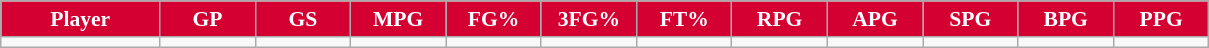<table class="wikitable sortable" style="font-size: 90%">
<tr>
<th style="background:#D50032;color:#FFFFFF;" width="10%">Player</th>
<th style="background:#D50032;color:#FFFFFF;" width="6%">GP</th>
<th style="background:#D50032;color:#FFFFFF;" width="6%">GS</th>
<th style="background:#D50032;color:#FFFFFF;" width="6%">MPG</th>
<th style="background:#D50032;color:#FFFFFF;" width="6%">FG%</th>
<th style="background:#D50032;color:#FFFFFF;" width="6%">3FG%</th>
<th style="background:#D50032;color:#FFFFFF;" width="6%">FT%</th>
<th style="background:#D50032;color:#FFFFFF;" width="6%">RPG</th>
<th style="background:#D50032;color:#FFFFFF;" width="6%">APG</th>
<th style="background:#D50032;color:#FFFFFF;" width="6%">SPG</th>
<th style="background:#D50032;color:#FFFFFF;" width="6%">BPG</th>
<th style="background:#D50032;color:#FFFFFF;" width="6%">PPG</th>
</tr>
<tr>
<td></td>
<td></td>
<td></td>
<td></td>
<td></td>
<td></td>
<td></td>
<td></td>
<td></td>
<td></td>
<td></td>
<td></td>
</tr>
</table>
